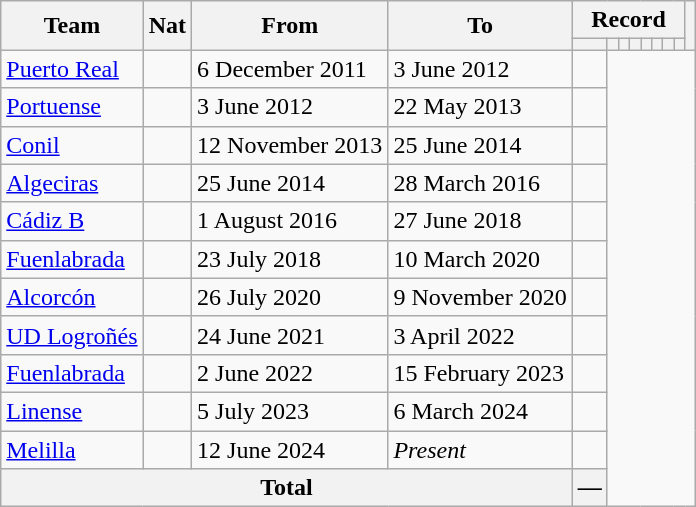<table class="wikitable" style="text-align: center">
<tr>
<th rowspan="2">Team</th>
<th rowspan="2">Nat</th>
<th rowspan="2">From</th>
<th rowspan="2">To</th>
<th colspan="8">Record</th>
<th rowspan=2></th>
</tr>
<tr>
<th></th>
<th></th>
<th></th>
<th></th>
<th></th>
<th></th>
<th></th>
<th></th>
</tr>
<tr>
<td align="left"><a href='#'>Puerto Real</a></td>
<td></td>
<td align=left>6 December 2011</td>
<td align=left>3 June 2012<br></td>
<td></td>
</tr>
<tr>
<td align="left"><a href='#'>Portuense</a></td>
<td></td>
<td align=left>3 June 2012</td>
<td align=left>22 May 2013<br></td>
<td></td>
</tr>
<tr>
<td align="left"><a href='#'>Conil</a></td>
<td></td>
<td align=left>12 November 2013</td>
<td align=left>25 June 2014<br></td>
<td></td>
</tr>
<tr>
<td align="left"><a href='#'>Algeciras</a></td>
<td></td>
<td align=left>25 June 2014</td>
<td align=left>28 March 2016<br></td>
<td></td>
</tr>
<tr>
<td align="left"><a href='#'>Cádiz B</a></td>
<td></td>
<td align=left>1 August 2016</td>
<td align=left>27 June 2018<br></td>
<td></td>
</tr>
<tr>
<td align="left"><a href='#'>Fuenlabrada</a></td>
<td></td>
<td align=left>23 July 2018</td>
<td align=left>10 March 2020<br></td>
<td></td>
</tr>
<tr>
<td align="left"><a href='#'>Alcorcón</a></td>
<td></td>
<td align=left>26 July 2020</td>
<td align=left>9 November 2020<br></td>
<td></td>
</tr>
<tr>
<td align="left"><a href='#'>UD Logroñés</a></td>
<td></td>
<td align=left>24 June 2021</td>
<td align=left>3 April 2022<br></td>
<td></td>
</tr>
<tr>
<td align="left"><a href='#'>Fuenlabrada</a></td>
<td></td>
<td align=left>2 June 2022</td>
<td align=left>15 February 2023<br></td>
<td></td>
</tr>
<tr>
<td align="left"><a href='#'>Linense</a></td>
<td></td>
<td align=left>5 July 2023</td>
<td align=left>6 March 2024<br></td>
<td></td>
</tr>
<tr>
<td align="left"><a href='#'>Melilla</a></td>
<td></td>
<td align=left>12 June 2024</td>
<td align=left><em>Present</em><br></td>
<td></td>
</tr>
<tr>
<th colspan="4">Total<br></th>
<th>—</th>
</tr>
</table>
